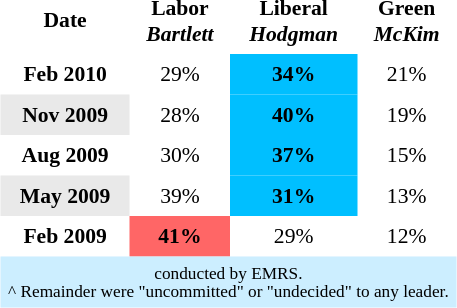<table class="toccolours" align="right" cellpadding="5" cellspacing="0" style="margin-right: .5em; margin-top: .4em;font-size: 90%;">
<tr>
<td></td>
</tr>
<tr>
<th>Date</th>
<th>Labor<br><em>Bartlett</em></th>
<th>Liberal<br><em>Hodgman</em></th>
<th>Green<br><em>McKim</em></th>
</tr>
<tr>
<th align="center" bgcolor="">Feb 2010</th>
<td align="center" bgcolor="">29%</td>
<td align="center" bgcolor="00bfff"><strong>34%</strong></td>
<td align="center" bgcolor="">21%</td>
</tr>
<tr>
<th align="center" bgcolor="e9e9e9">Nov 2009</th>
<td align="center" bgcolor="">28%</td>
<td align="center" bgcolor="00bfff"><strong>40%</strong></td>
<td align="center" bgcolor="">19%</td>
</tr>
<tr>
<th align="center" bgcolor="">Aug 2009</th>
<td align="center" bgcolor="">30%</td>
<td align="center" bgcolor="00bfff"><strong>37%</strong></td>
<td align="center" bgcolor="">15%</td>
</tr>
<tr>
<th align="center" bgcolor="e9e9e9">May 2009</th>
<td align="center" bgcolor="">39%</td>
<td align="center" bgcolor="00bfff"><strong>31%</strong></td>
<td align="center" bgcolor="">13%</td>
</tr>
<tr>
<th align="center" bgcolor="">Feb 2009</th>
<td align="center" bgcolor="ff6666"><strong>41%</strong></td>
<td align="center" bgcolor="">29%</td>
<td align="center" bgcolor="">12%</td>
</tr>
<tr>
<td style="font-size: 80%" colspan=4 bgcolor="#cceeff" align="center"> conducted by EMRS.<br>^ Remainder were "uncommitted" or "undecided" to any leader.</td>
</tr>
</table>
